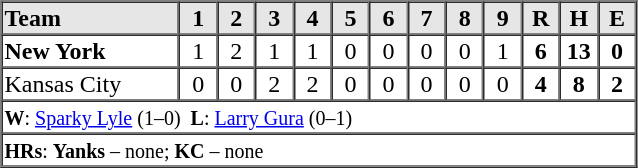<table border=1 cellspacing=0 width=425 style="margin-left:3em; text-align:center;">
<tr style="background-color:#e6e6e6;">
<th align=left width=28%>Team</th>
<th width=6%>1</th>
<th width=6%>2</th>
<th width=6%>3</th>
<th width=6%>4</th>
<th width=6%>5</th>
<th width=6%>6</th>
<th width=6%>7</th>
<th width=6%>8</th>
<th width=6%>9</th>
<th width=6%>R</th>
<th width=6%>H</th>
<th width=6%>E</th>
</tr>
<tr>
<td align=left><strong>New York</strong></td>
<td>1</td>
<td>2</td>
<td>1</td>
<td>1</td>
<td>0</td>
<td>0</td>
<td>0</td>
<td>0</td>
<td>1</td>
<td><strong>6</strong></td>
<td><strong>13</strong></td>
<td><strong>0</strong></td>
</tr>
<tr>
<td align=left>Kansas City</td>
<td>0</td>
<td>0</td>
<td>2</td>
<td>2</td>
<td>0</td>
<td>0</td>
<td>0</td>
<td>0</td>
<td>0</td>
<td><strong>4</strong></td>
<td><strong>8</strong></td>
<td><strong>2</strong></td>
</tr>
<tr style="text-align:left;">
<td colspan=13><small><strong>W</strong>: <a href='#'>Sparky Lyle</a> (1–0)  <strong>L</strong>: <a href='#'>Larry Gura</a> (0–1)  </small></td>
</tr>
<tr style="text-align:left;">
<td colspan=13><small><strong>HRs</strong>: <strong>Yanks</strong> – none; <strong>KC</strong> – none</small></td>
</tr>
</table>
